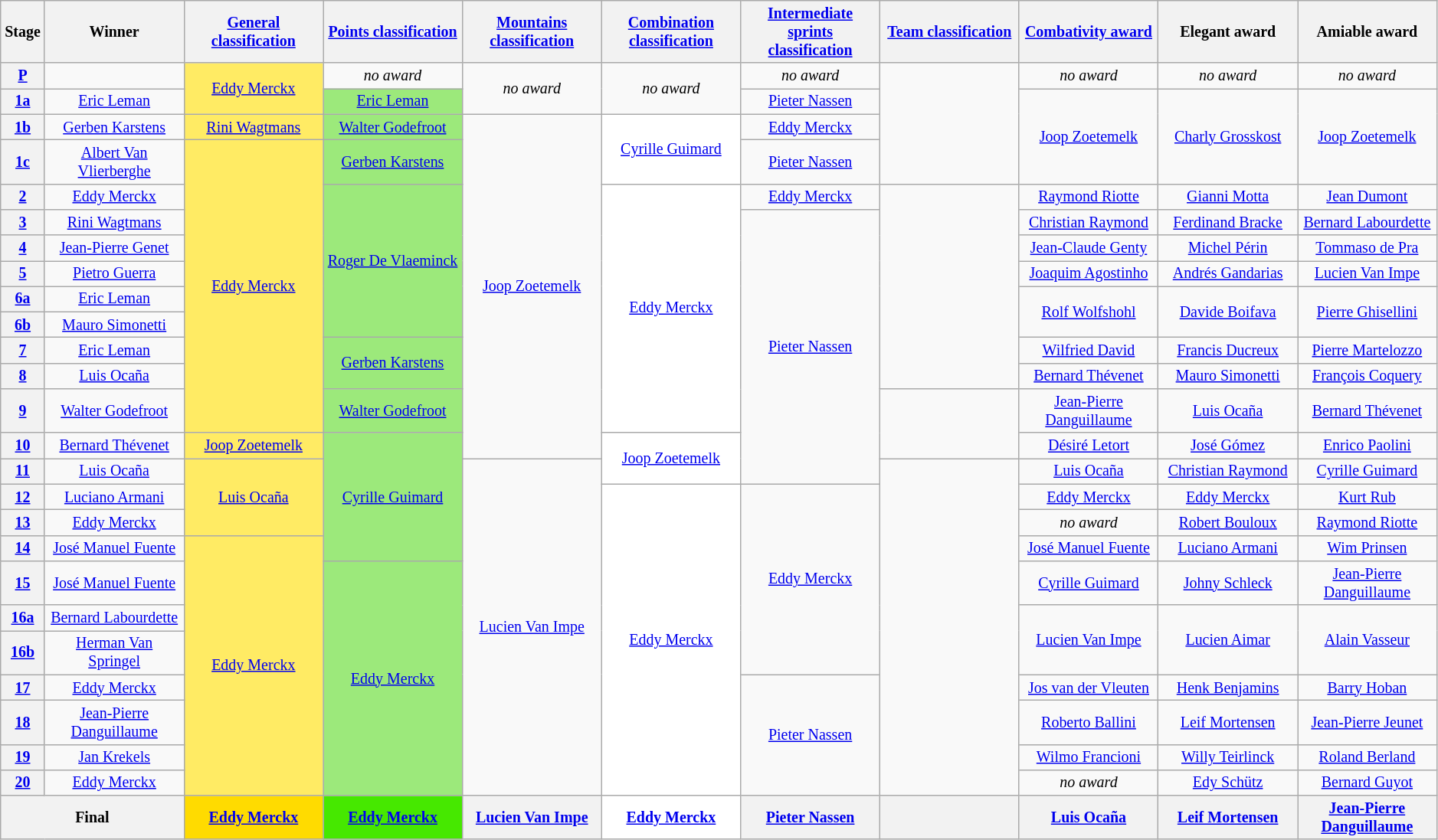<table class="wikitable" style="text-align:center; font-size:smaller; clear:both;">
<tr>
<th scope="col" style="width:1%;">Stage</th>
<th scope="col" style="width:9%;">Winner</th>
<th scope="col" style="width:9%;"><a href='#'>General classification</a><br></th>
<th scope="col" style="width:9%;"><a href='#'>Points classification</a><br></th>
<th scope="col" style="width:9%;"><a href='#'>Mountains classification</a></th>
<th scope="col" style="width:9%;"><a href='#'>Combination classification</a><br></th>
<th scope="col" style="width:9%;"><a href='#'>Intermediate sprints classification</a></th>
<th scope="col" style="width:9%;"><a href='#'>Team classification</a></th>
<th scope="col" style="width:9%;"><a href='#'>Combativity award</a></th>
<th scope="col" style="width:9%;">Elegant award</th>
<th scope="col" style="width:9%;">Amiable award</th>
</tr>
<tr>
<th scope="row"><a href='#'>P</a></th>
<td></td>
<td style="background:#FFEB64;" rowspan="2"><a href='#'>Eddy Merckx</a></td>
<td><em>no award</em></td>
<td rowspan="2"><em>no award</em></td>
<td rowspan="2"><em>no award</em></td>
<td><em>no award</em></td>
<td rowspan="4"></td>
<td><em>no award</em></td>
<td><em>no award</em></td>
<td><em>no award</em></td>
</tr>
<tr>
<th scope="row"><a href='#'>1a</a></th>
<td><a href='#'>Eric Leman</a></td>
<td style="background:#9CE97B;"><a href='#'>Eric Leman</a></td>
<td><a href='#'>Pieter Nassen</a></td>
<td rowspan="3"><a href='#'>Joop Zoetemelk</a></td>
<td rowspan="3"><a href='#'>Charly Grosskost</a></td>
<td rowspan="3"><a href='#'>Joop Zoetemelk</a></td>
</tr>
<tr>
<th scope="row"><a href='#'>1b</a></th>
<td><a href='#'>Gerben Karstens</a></td>
<td style="background:#FFEB64;"><a href='#'>Rini Wagtmans</a></td>
<td style="background:#9CE97B;"><a href='#'>Walter Godefroot</a></td>
<td rowspan="12"><a href='#'>Joop Zoetemelk</a></td>
<td style="background:white;" rowspan="2"><a href='#'>Cyrille Guimard</a></td>
<td><a href='#'>Eddy Merckx</a></td>
</tr>
<tr>
<th scope="row"><a href='#'>1c</a></th>
<td><a href='#'>Albert Van Vlierberghe</a></td>
<td style="background:#FFEB64;" rowspan="10"><a href='#'>Eddy Merckx</a></td>
<td style="background:#9CE97B;"><a href='#'>Gerben Karstens</a></td>
<td><a href='#'>Pieter Nassen</a></td>
</tr>
<tr>
<th scope="row"><a href='#'>2</a></th>
<td><a href='#'>Eddy Merckx</a></td>
<td style="background:#9CE97B;" rowspan="6"><a href='#'>Roger De Vlaeminck</a></td>
<td style="background:white;" rowspan="9"><a href='#'>Eddy Merckx</a></td>
<td><a href='#'>Eddy Merckx</a></td>
<td rowspan="8"></td>
<td><a href='#'>Raymond Riotte</a></td>
<td><a href='#'>Gianni Motta</a></td>
<td><a href='#'>Jean Dumont</a></td>
</tr>
<tr>
<th scope="row"><a href='#'>3</a></th>
<td><a href='#'>Rini Wagtmans</a></td>
<td rowspan="10"><a href='#'>Pieter Nassen</a></td>
<td><a href='#'>Christian Raymond</a></td>
<td><a href='#'>Ferdinand Bracke</a></td>
<td><a href='#'>Bernard Labourdette</a></td>
</tr>
<tr>
<th scope="row"><a href='#'>4</a></th>
<td><a href='#'>Jean-Pierre Genet</a></td>
<td><a href='#'>Jean-Claude Genty</a></td>
<td><a href='#'>Michel Périn</a></td>
<td><a href='#'>Tommaso de Pra</a></td>
</tr>
<tr>
<th scope="row"><a href='#'>5</a></th>
<td><a href='#'>Pietro Guerra</a></td>
<td><a href='#'>Joaquim Agostinho</a></td>
<td><a href='#'>Andrés Gandarias</a></td>
<td><a href='#'>Lucien Van Impe</a></td>
</tr>
<tr>
<th scope="row"><a href='#'>6a</a></th>
<td><a href='#'>Eric Leman</a></td>
<td rowspan="2"><a href='#'>Rolf Wolfshohl</a></td>
<td rowspan="2"><a href='#'>Davide Boifava</a></td>
<td rowspan="2"><a href='#'>Pierre Ghisellini</a></td>
</tr>
<tr>
<th scope="row"><a href='#'>6b</a></th>
<td><a href='#'>Mauro Simonetti</a></td>
</tr>
<tr>
<th scope="row"><a href='#'>7</a></th>
<td><a href='#'>Eric Leman</a></td>
<td style="background:#9CE97B;" rowspan="2"><a href='#'>Gerben Karstens</a></td>
<td><a href='#'>Wilfried David</a></td>
<td><a href='#'>Francis Ducreux</a></td>
<td><a href='#'>Pierre Martelozzo</a></td>
</tr>
<tr>
<th scope="row"><a href='#'>8</a></th>
<td><a href='#'>Luis Ocaña</a></td>
<td><a href='#'>Bernard Thévenet</a></td>
<td><a href='#'>Mauro Simonetti</a></td>
<td><a href='#'>François Coquery</a></td>
</tr>
<tr>
<th scope="row"><a href='#'>9</a></th>
<td><a href='#'>Walter Godefroot</a></td>
<td style="background:#9CE97B;"><a href='#'>Walter Godefroot</a></td>
<td rowspan="2"></td>
<td><a href='#'>Jean-Pierre Danguillaume</a></td>
<td><a href='#'>Luis Ocaña</a></td>
<td><a href='#'>Bernard Thévenet</a></td>
</tr>
<tr>
<th scope="row"><a href='#'>10</a></th>
<td><a href='#'>Bernard Thévenet</a></td>
<td style="background:#FFEB64;"><a href='#'>Joop Zoetemelk</a></td>
<td style="background:#9CE97B;" rowspan="5"><a href='#'>Cyrille Guimard</a></td>
<td style="background:white;" rowspan="2"><a href='#'>Joop Zoetemelk</a></td>
<td><a href='#'>Désiré Letort</a></td>
<td><a href='#'>José Gómez</a></td>
<td><a href='#'>Enrico Paolini</a></td>
</tr>
<tr>
<th scope="row"><a href='#'>11</a></th>
<td><a href='#'>Luis Ocaña</a></td>
<td style="background:#FFEB64;" rowspan="3"><a href='#'>Luis Ocaña</a></td>
<td rowspan="11"><a href='#'>Lucien Van Impe</a></td>
<td rowspan="11"></td>
<td><a href='#'>Luis Ocaña</a></td>
<td><a href='#'>Christian Raymond</a></td>
<td><a href='#'>Cyrille Guimard</a></td>
</tr>
<tr>
<th scope="row"><a href='#'>12</a></th>
<td><a href='#'>Luciano Armani</a></td>
<td style="background:white;" rowspan="10"><a href='#'>Eddy Merckx</a></td>
<td rowspan="6"><a href='#'>Eddy Merckx</a></td>
<td><a href='#'>Eddy Merckx</a></td>
<td><a href='#'>Eddy Merckx</a></td>
<td><a href='#'>Kurt Rub</a></td>
</tr>
<tr>
<th scope="row"><a href='#'>13</a></th>
<td><a href='#'>Eddy Merckx</a></td>
<td><em>no award</em></td>
<td><a href='#'>Robert Bouloux</a></td>
<td><a href='#'>Raymond Riotte</a></td>
</tr>
<tr>
<th scope="row"><a href='#'>14</a></th>
<td><a href='#'>José Manuel Fuente</a></td>
<td style="background:#FFEB64;" rowspan="8"><a href='#'>Eddy Merckx</a></td>
<td><a href='#'>José Manuel Fuente</a></td>
<td><a href='#'>Luciano Armani</a></td>
<td><a href='#'>Wim Prinsen</a></td>
</tr>
<tr>
<th scope="row"><a href='#'>15</a></th>
<td><a href='#'>José Manuel Fuente</a></td>
<td style="background:#9CE97B;" rowspan="7"><a href='#'>Eddy Merckx</a></td>
<td><a href='#'>Cyrille Guimard</a></td>
<td><a href='#'>Johny Schleck</a></td>
<td><a href='#'>Jean-Pierre Danguillaume</a></td>
</tr>
<tr>
<th scope="row"><a href='#'>16a</a></th>
<td><a href='#'>Bernard Labourdette</a></td>
<td rowspan="2"><a href='#'>Lucien Van Impe</a></td>
<td rowspan="2"><a href='#'>Lucien Aimar</a></td>
<td rowspan="2"><a href='#'>Alain Vasseur</a></td>
</tr>
<tr>
<th scope="row"><a href='#'>16b</a></th>
<td><a href='#'>Herman Van Springel</a></td>
</tr>
<tr>
<th scope="row"><a href='#'>17</a></th>
<td><a href='#'>Eddy Merckx</a></td>
<td rowspan="4"><a href='#'>Pieter Nassen</a></td>
<td><a href='#'>Jos van der Vleuten</a></td>
<td><a href='#'>Henk Benjamins</a></td>
<td><a href='#'>Barry Hoban</a></td>
</tr>
<tr>
<th scope="row"><a href='#'>18</a></th>
<td><a href='#'>Jean-Pierre Danguillaume</a></td>
<td><a href='#'>Roberto Ballini</a></td>
<td><a href='#'>Leif Mortensen</a></td>
<td><a href='#'>Jean-Pierre Jeunet</a></td>
</tr>
<tr>
<th scope="row"><a href='#'>19</a></th>
<td><a href='#'>Jan Krekels</a></td>
<td><a href='#'>Wilmo Francioni</a></td>
<td><a href='#'>Willy Teirlinck</a></td>
<td><a href='#'>Roland Berland</a></td>
</tr>
<tr>
<th scope="row"><a href='#'>20</a></th>
<td><a href='#'>Eddy Merckx</a></td>
<td><em>no award</em></td>
<td><a href='#'>Edy Schütz</a></td>
<td><a href='#'>Bernard Guyot</a></td>
</tr>
<tr>
<th colspan="2">Final</th>
<th style="background:#FFDB00;"><a href='#'>Eddy Merckx</a></th>
<th style="background:#46E800;"><a href='#'>Eddy Merckx</a></th>
<th><a href='#'>Lucien Van Impe</a></th>
<th style="background:white;"><a href='#'>Eddy Merckx</a></th>
<th><a href='#'>Pieter Nassen</a></th>
<th></th>
<th><a href='#'>Luis Ocaña</a></th>
<th><a href='#'>Leif Mortensen</a></th>
<th><a href='#'>Jean-Pierre Danguillaume</a></th>
</tr>
</table>
